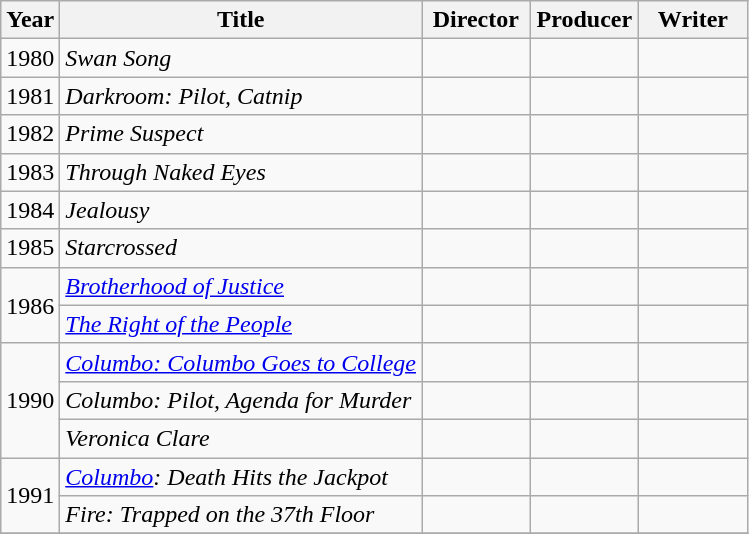<table class="wikitable">
<tr>
<th>Year</th>
<th>Title</th>
<th width=65>Director</th>
<th width=65>Producer</th>
<th width=65>Writer</th>
</tr>
<tr>
<td>1980</td>
<td><em>Swan Song</em></td>
<td></td>
<td></td>
<td></td>
</tr>
<tr>
<td>1981</td>
<td><em>Darkroom: Pilot, Catnip</em></td>
<td></td>
<td></td>
<td></td>
</tr>
<tr>
<td>1982</td>
<td><em>Prime Suspect</em></td>
<td></td>
<td></td>
<td></td>
</tr>
<tr>
<td>1983</td>
<td><em>Through Naked Eyes</em></td>
<td></td>
<td></td>
<td></td>
</tr>
<tr>
<td>1984</td>
<td><em>Jealousy</em></td>
<td></td>
<td></td>
<td></td>
</tr>
<tr>
<td>1985</td>
<td><em>Starcrossed</em></td>
<td></td>
<td></td>
<td></td>
</tr>
<tr>
<td rowspan=2>1986</td>
<td><em><a href='#'>Brotherhood of Justice</a></em></td>
<td></td>
<td></td>
<td></td>
</tr>
<tr>
<td><em><a href='#'>The Right of the People</a></em></td>
<td></td>
<td></td>
<td></td>
</tr>
<tr>
<td rowspan=3>1990</td>
<td><em><a href='#'>Columbo: Columbo Goes to College</a></em></td>
<td></td>
<td></td>
<td></td>
</tr>
<tr>
<td><em>Columbo: Pilot, Agenda for Murder</em></td>
<td></td>
<td></td>
<td></td>
</tr>
<tr>
<td><em>Veronica Clare</em></td>
<td></td>
<td></td>
<td></td>
</tr>
<tr>
<td rowspan=2>1991</td>
<td><em><a href='#'>Columbo</a>: Death Hits the Jackpot</em></td>
<td></td>
<td></td>
<td></td>
</tr>
<tr>
<td><em>Fire: Trapped on the 37th Floor</em></td>
<td></td>
<td></td>
<td></td>
</tr>
<tr>
</tr>
</table>
